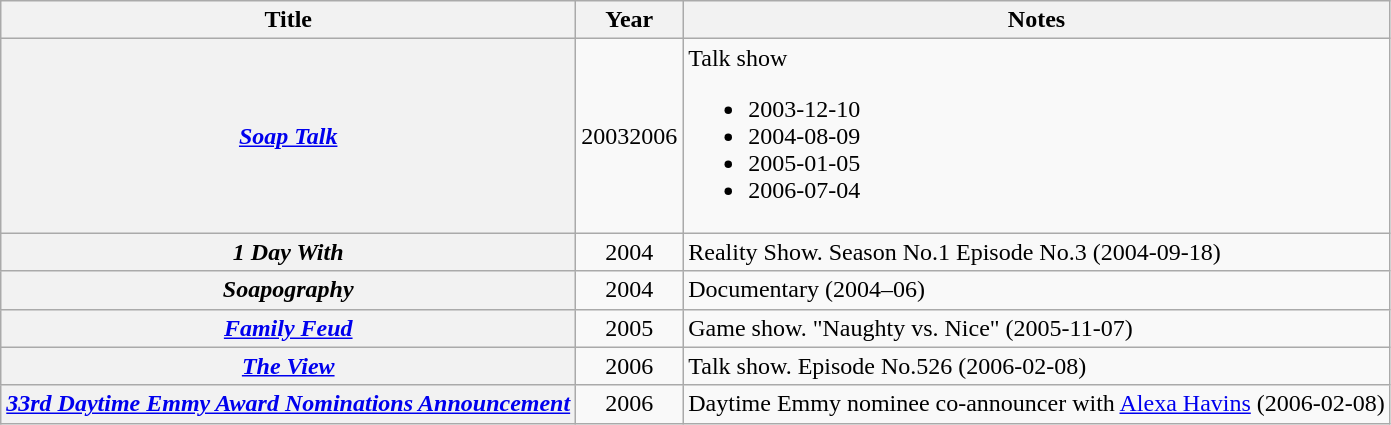<table class="wikitable sortable plainrowheaders">
<tr>
<th scope="col">Title</th>
<th scope="col">Year</th>
<th scope="col" class="unsortable">Notes</th>
</tr>
<tr>
<th scope="row"><em><a href='#'>Soap Talk</a></em></th>
<td align="center">20032006</td>
<td>Talk show<br><ul><li>2003-12-10</li><li>2004-08-09</li><li>2005-01-05</li><li>2006-07-04</li></ul></td>
</tr>
<tr>
<th scope="row"><em>1 Day With</em></th>
<td align="center">2004</td>
<td>Reality Show. Season No.1 Episode No.3 (2004-09-18)</td>
</tr>
<tr>
<th scope="row"><em>Soapography</em></th>
<td align="center">2004</td>
<td>Documentary (2004–06)</td>
</tr>
<tr>
<th scope="row"><em><a href='#'>Family Feud</a></em></th>
<td align="center">2005</td>
<td>Game show. "Naughty vs. Nice" (2005-11-07)</td>
</tr>
<tr>
<th scope="row"><em><a href='#'>The View</a></em></th>
<td align="center">2006</td>
<td>Talk show. Episode No.526 (2006-02-08)</td>
</tr>
<tr>
<th scope="row"><em><a href='#'>33rd Daytime Emmy Award Nominations Announcement</a></em></th>
<td align="center">2006</td>
<td>Daytime Emmy nominee co-announcer with <a href='#'>Alexa Havins</a> (2006-02-08)</td>
</tr>
</table>
